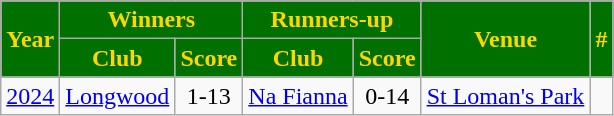<table class="wikitable sortable" style="text-align:center;">
<tr>
<th rowspan="2" style="background:#007000;color:gold">Year</th>
<th colspan="2" style="background:#007000;color:gold">Winners</th>
<th colspan="2" style="background:#007000;color:gold">Runners-up</th>
<th rowspan="2" style="background:#007000;color:gold">Venue</th>
<th rowspan="2" style="background:#007000;color:gold">#</th>
</tr>
<tr>
<th style="background:#007000;color:gold">Club</th>
<th style="background:#007000;color:gold">Score</th>
<th style="background:#007000;color:gold">Club</th>
<th style="background:#007000;color:gold">Score</th>
</tr>
<tr>
<td><a href='#'>2024</a></td>
<td><a href='#'>Longwood</a></td>
<td>1-13</td>
<td><a href='#'>Na Fianna</a></td>
<td>0-14</td>
<td><a href='#'>St Loman's Park</a></td>
<td></td>
</tr>
</table>
